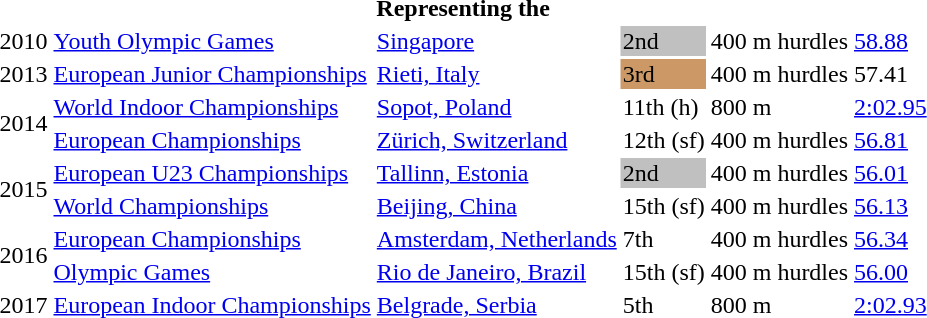<table>
<tr>
<th colspan="6">Representing the </th>
</tr>
<tr>
<td>2010</td>
<td><a href='#'>Youth Olympic Games</a></td>
<td><a href='#'>Singapore</a></td>
<td bgcolor=silver>2nd</td>
<td>400 m hurdles</td>
<td><a href='#'>58.88</a></td>
</tr>
<tr>
<td>2013</td>
<td><a href='#'>European Junior Championships</a></td>
<td><a href='#'>Rieti, Italy</a></td>
<td bgcolor=cc9966>3rd</td>
<td>400 m hurdles</td>
<td>57.41</td>
</tr>
<tr>
<td rowspan=2>2014</td>
<td><a href='#'>World Indoor Championships</a></td>
<td><a href='#'>Sopot, Poland</a></td>
<td>11th (h)</td>
<td>800 m</td>
<td><a href='#'>2:02.95</a></td>
</tr>
<tr>
<td><a href='#'>European Championships</a></td>
<td><a href='#'>Zürich, Switzerland</a></td>
<td>12th (sf)</td>
<td>400 m hurdles</td>
<td><a href='#'>56.81</a></td>
</tr>
<tr>
<td rowspan=2>2015</td>
<td><a href='#'>European U23 Championships</a></td>
<td><a href='#'>Tallinn, Estonia</a></td>
<td bgcolor=silver>2nd</td>
<td>400 m hurdles</td>
<td><a href='#'>56.01</a></td>
</tr>
<tr>
<td><a href='#'>World Championships</a></td>
<td><a href='#'>Beijing, China</a></td>
<td>15th (sf)</td>
<td>400 m hurdles</td>
<td><a href='#'>56.13</a></td>
</tr>
<tr>
<td rowspan=2>2016</td>
<td><a href='#'>European Championships</a></td>
<td><a href='#'>Amsterdam, Netherlands</a></td>
<td>7th</td>
<td>400 m hurdles</td>
<td><a href='#'>56.34</a></td>
</tr>
<tr>
<td><a href='#'>Olympic Games</a></td>
<td><a href='#'>Rio de Janeiro, Brazil</a></td>
<td>15th (sf)</td>
<td>400 m hurdles</td>
<td><a href='#'>56.00</a></td>
</tr>
<tr>
<td>2017</td>
<td><a href='#'>European Indoor Championships</a></td>
<td><a href='#'>Belgrade, Serbia</a></td>
<td>5th</td>
<td>800 m</td>
<td><a href='#'>2:02.93</a></td>
</tr>
</table>
